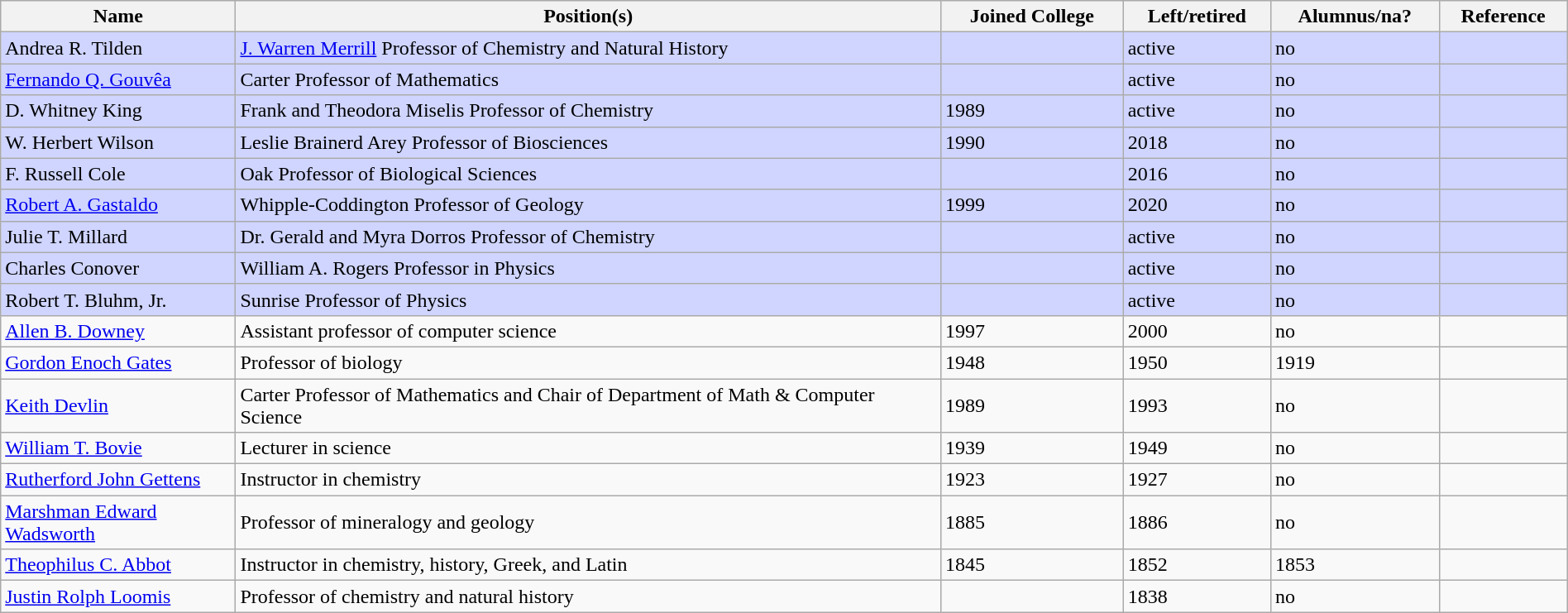<table class="wikitable sortable" style="width:100%">
<tr>
<th style="width:15%;">Name</th>
<th style="width:45%;">Position(s)</th>
<th style="width:*;">Joined College</th>
<th style="width:*;">Left/retired</th>
<th style="width:*;">Alumnus/na?</th>
<th style="width:*;" class="unsortable">Reference</th>
</tr>
<tr style="background:#cfd5ff;">
<td>Andrea R. Tilden</td>
<td><a href='#'>J. Warren Merrill</a> Professor of Chemistry and Natural History</td>
<td></td>
<td>active</td>
<td>no</td>
<td></td>
</tr>
<tr style="background:#cfd5ff;">
<td><a href='#'>Fernando Q. Gouvêa</a></td>
<td>Carter Professor of Mathematics</td>
<td></td>
<td>active</td>
<td>no</td>
<td></td>
</tr>
<tr style="background:#cfd5ff;">
<td>D. Whitney King</td>
<td>Frank and Theodora Miselis Professor of Chemistry</td>
<td>1989</td>
<td>active</td>
<td>no</td>
<td></td>
</tr>
<tr style="background:#cfd5ff;">
<td>W. Herbert Wilson</td>
<td>Leslie Brainerd Arey Professor of Biosciences</td>
<td>1990</td>
<td>2018</td>
<td>no</td>
<td></td>
</tr>
<tr style="background:#cfd5ff;">
<td>F. Russell Cole</td>
<td>Oak Professor of Biological Sciences</td>
<td></td>
<td>2016</td>
<td>no</td>
<td></td>
</tr>
<tr style="background:#cfd5ff;">
<td><a href='#'>Robert A. Gastaldo</a></td>
<td>Whipple-Coddington Professor of Geology</td>
<td>1999</td>
<td>2020</td>
<td>no</td>
<td></td>
</tr>
<tr style="background:#cfd5ff;">
<td>Julie T. Millard</td>
<td>Dr. Gerald and Myra Dorros Professor of Chemistry</td>
<td></td>
<td>active</td>
<td>no</td>
<td></td>
</tr>
<tr style="background:#cfd5ff;">
<td>Charles Conover</td>
<td>William A. Rogers Professor in Physics</td>
<td></td>
<td>active</td>
<td>no</td>
<td></td>
</tr>
<tr style="background:#cfd5ff;">
<td>Robert T. Bluhm, Jr.</td>
<td>Sunrise Professor of Physics</td>
<td></td>
<td>active</td>
<td>no</td>
<td></td>
</tr>
<tr>
<td><a href='#'>Allen B. Downey</a></td>
<td>Assistant professor of computer science</td>
<td>1997</td>
<td>2000</td>
<td>no</td>
<td></td>
</tr>
<tr>
<td><a href='#'>Gordon Enoch Gates</a></td>
<td>Professor of biology</td>
<td>1948</td>
<td>1950</td>
<td>1919</td>
<td></td>
</tr>
<tr>
<td><a href='#'>Keith Devlin</a></td>
<td>Carter Professor of Mathematics and Chair of Department of Math & Computer Science</td>
<td>1989</td>
<td>1993</td>
<td>no</td>
<td></td>
</tr>
<tr>
<td><a href='#'>William T. Bovie</a></td>
<td>Lecturer in science</td>
<td>1939</td>
<td>1949</td>
<td>no</td>
<td></td>
</tr>
<tr>
<td><a href='#'>Rutherford John Gettens</a></td>
<td>Instructor in chemistry</td>
<td>1923</td>
<td>1927</td>
<td>no</td>
<td></td>
</tr>
<tr>
<td><a href='#'>Marshman Edward Wadsworth</a></td>
<td>Professor of mineralogy and geology</td>
<td>1885</td>
<td>1886</td>
<td>no</td>
<td></td>
</tr>
<tr>
<td><a href='#'>Theophilus C. Abbot</a></td>
<td>Instructor in chemistry, history, Greek, and Latin</td>
<td>1845</td>
<td>1852</td>
<td>1853</td>
<td></td>
</tr>
<tr>
<td><a href='#'>Justin Rolph Loomis</a></td>
<td>Professor of chemistry and natural history</td>
<td></td>
<td>1838</td>
<td>no</td>
<td></td>
</tr>
</table>
